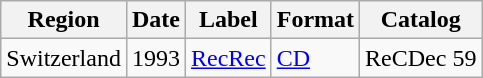<table class="wikitable">
<tr>
<th>Region</th>
<th>Date</th>
<th>Label</th>
<th>Format</th>
<th>Catalog</th>
</tr>
<tr>
<td>Switzerland</td>
<td>1993</td>
<td><a href='#'>RecRec</a></td>
<td><a href='#'>CD</a></td>
<td>ReCDec 59</td>
</tr>
</table>
